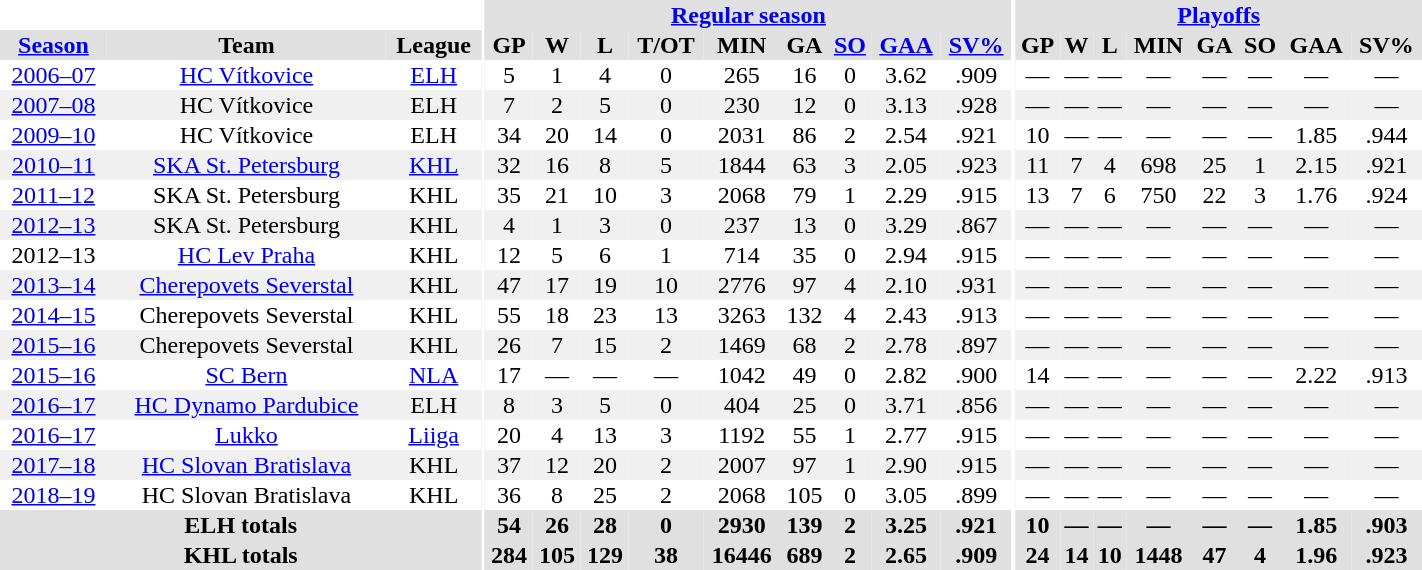<table border="0" cellpadding="1" cellspacing="0" style="text-align:center; width:75%">
<tr ALIGN="center" bgcolor="#e0e0e0">
<th align="center" colspan="3" bgcolor="#ffffff"></th>
<th align="center" rowspan="99" bgcolor="#ffffff"></th>
<th align="center" colspan="9" bgcolor="#e0e0e0"><a href='#'>Regular season</a></th>
<th align="center" rowspan="99" bgcolor="#ffffff"></th>
<th align="center" colspan="8" bgcolor="#e0e0e0"><a href='#'>Playoffs</a></th>
</tr>
<tr ALIGN="center" bgcolor="#e0e0e0">
<th><a href='#'>Season</a></th>
<th>Team</th>
<th>League</th>
<th>GP</th>
<th>W</th>
<th>L</th>
<th>T/OT</th>
<th>MIN</th>
<th>GA</th>
<th><a href='#'>SO</a></th>
<th><a href='#'>GAA</a></th>
<th><a href='#'>SV%</a></th>
<th>GP</th>
<th>W</th>
<th>L</th>
<th>MIN</th>
<th>GA</th>
<th>SO</th>
<th>GAA</th>
<th>SV%</th>
</tr>
<tr ALIGN="center">
<td><a href='#'>2006–07</a></td>
<td><a href='#'>HC Vítkovice</a></td>
<td><a href='#'>ELH</a></td>
<td>5</td>
<td>1</td>
<td>4</td>
<td>0</td>
<td>265</td>
<td>16</td>
<td>0</td>
<td>3.62</td>
<td>.909</td>
<td>—</td>
<td>—</td>
<td>—</td>
<td>—</td>
<td>—</td>
<td>—</td>
<td>—</td>
<td>—</td>
</tr>
<tr ALIGN="center" bgcolor="#f0f0f0">
<td><a href='#'>2007–08</a></td>
<td>HC Vítkovice</td>
<td>ELH</td>
<td>7</td>
<td>2</td>
<td>5</td>
<td>0</td>
<td>230</td>
<td>12</td>
<td>0</td>
<td>3.13</td>
<td>.928</td>
<td>—</td>
<td>—</td>
<td>—</td>
<td>—</td>
<td>—</td>
<td>—</td>
<td>—</td>
<td>—</td>
</tr>
<tr ALIGN="center">
<td><a href='#'>2009–10</a></td>
<td>HC Vítkovice</td>
<td>ELH</td>
<td>34</td>
<td>20</td>
<td>14</td>
<td>0</td>
<td>2031</td>
<td>86</td>
<td>2</td>
<td>2.54</td>
<td>.921</td>
<td>10</td>
<td>—</td>
<td>—</td>
<td>—</td>
<td>—</td>
<td>—</td>
<td>1.85</td>
<td>.944</td>
</tr>
<tr ALIGN="center" bgcolor="#f0f0f0">
<td><a href='#'>2010–11</a></td>
<td><a href='#'>SKA St. Petersburg</a></td>
<td><a href='#'>KHL</a></td>
<td>32</td>
<td>16</td>
<td>8</td>
<td>5</td>
<td>1844</td>
<td>63</td>
<td>3</td>
<td>2.05</td>
<td>.923</td>
<td>11</td>
<td>7</td>
<td>4</td>
<td>698</td>
<td>25</td>
<td>1</td>
<td>2.15</td>
<td>.921</td>
</tr>
<tr ALIGN="center">
<td><a href='#'>2011–12</a></td>
<td>SKA St. Petersburg</td>
<td>KHL</td>
<td>35</td>
<td>21</td>
<td>10</td>
<td>3</td>
<td>2068</td>
<td>79</td>
<td>1</td>
<td>2.29</td>
<td>.915</td>
<td>13</td>
<td>7</td>
<td>6</td>
<td>750</td>
<td>22</td>
<td>3</td>
<td>1.76</td>
<td>.924</td>
</tr>
<tr ALIGN="center" bgcolor="#f0f0f0">
<td><a href='#'>2012–13</a></td>
<td>SKA St. Petersburg</td>
<td>KHL</td>
<td>4</td>
<td>1</td>
<td>3</td>
<td>0</td>
<td>237</td>
<td>13</td>
<td>0</td>
<td>3.29</td>
<td>.867</td>
<td>—</td>
<td>—</td>
<td>—</td>
<td>—</td>
<td>—</td>
<td>—</td>
<td>—</td>
<td>—</td>
</tr>
<tr ALIGN="center">
<td>2012–13</td>
<td><a href='#'>HC Lev Praha</a></td>
<td>KHL</td>
<td>12</td>
<td>5</td>
<td>6</td>
<td>1</td>
<td>714</td>
<td>35</td>
<td>0</td>
<td>2.94</td>
<td>.915</td>
<td>—</td>
<td>—</td>
<td>—</td>
<td>—</td>
<td>—</td>
<td>—</td>
<td>—</td>
<td>—</td>
</tr>
<tr ALIGN="center" bgcolor="#f0f0f0">
<td><a href='#'>2013–14</a></td>
<td><a href='#'>Cherepovets Severstal</a></td>
<td>KHL</td>
<td>47</td>
<td>17</td>
<td>19</td>
<td>10</td>
<td>2776</td>
<td>97</td>
<td>4</td>
<td>2.10</td>
<td>.931</td>
<td>—</td>
<td>—</td>
<td>—</td>
<td>—</td>
<td>—</td>
<td>—</td>
<td>—</td>
<td>—</td>
</tr>
<tr ALIGN="center">
<td><a href='#'>2014–15</a></td>
<td>Cherepovets Severstal</td>
<td>KHL</td>
<td>55</td>
<td>18</td>
<td>23</td>
<td>13</td>
<td>3263</td>
<td>132</td>
<td>4</td>
<td>2.43</td>
<td>.913</td>
<td>—</td>
<td>—</td>
<td>—</td>
<td>—</td>
<td>—</td>
<td>—</td>
<td>—</td>
<td>—</td>
</tr>
<tr ALIGN="center" bgcolor="#f0f0f0">
<td><a href='#'>2015–16</a></td>
<td>Cherepovets Severstal</td>
<td>KHL</td>
<td>26</td>
<td>7</td>
<td>15</td>
<td>2</td>
<td>1469</td>
<td>68</td>
<td>2</td>
<td>2.78</td>
<td>.897</td>
<td>—</td>
<td>—</td>
<td>—</td>
<td>—</td>
<td>—</td>
<td>—</td>
<td>—</td>
<td>—</td>
</tr>
<tr ALIGN="center">
<td><a href='#'>2015–16</a></td>
<td><a href='#'>SC Bern</a></td>
<td><a href='#'>NLA</a></td>
<td>17</td>
<td>—</td>
<td>—</td>
<td>—</td>
<td>1042</td>
<td>49</td>
<td>0</td>
<td>2.82</td>
<td>.900</td>
<td>14</td>
<td>—</td>
<td>—</td>
<td>—</td>
<td>—</td>
<td>—</td>
<td>2.22</td>
<td>.913</td>
</tr>
<tr ALIGN="center" bgcolor="#f0f0f0">
<td><a href='#'>2016–17</a></td>
<td><a href='#'>HC Dynamo Pardubice</a></td>
<td>ELH</td>
<td>8</td>
<td>3</td>
<td>5</td>
<td>0</td>
<td>404</td>
<td>25</td>
<td>0</td>
<td>3.71</td>
<td>.856</td>
<td>—</td>
<td>—</td>
<td>—</td>
<td>—</td>
<td>—</td>
<td>—</td>
<td>—</td>
<td>—</td>
</tr>
<tr ALIGN="center">
<td><a href='#'>2016–17</a></td>
<td><a href='#'>Lukko</a></td>
<td><a href='#'>Liiga</a></td>
<td>20</td>
<td>4</td>
<td>13</td>
<td>3</td>
<td>1192</td>
<td>55</td>
<td>1</td>
<td>2.77</td>
<td>.915</td>
<td>—</td>
<td>—</td>
<td>—</td>
<td>—</td>
<td>—</td>
<td>—</td>
<td>—</td>
<td>—</td>
</tr>
<tr ALIGN="center" bgcolor="#f0f0f0">
<td><a href='#'>2017–18</a></td>
<td><a href='#'>HC Slovan Bratislava</a></td>
<td>KHL</td>
<td>37</td>
<td>12</td>
<td>20</td>
<td>2</td>
<td>2007</td>
<td>97</td>
<td>1</td>
<td>2.90</td>
<td>.915</td>
<td>—</td>
<td>—</td>
<td>—</td>
<td>—</td>
<td>—</td>
<td>—</td>
<td>—</td>
<td>—</td>
</tr>
<tr ALIGN="center">
<td><a href='#'>2018–19</a></td>
<td>HC Slovan Bratislava</td>
<td>KHL</td>
<td>36</td>
<td>8</td>
<td>25</td>
<td>2</td>
<td>2068</td>
<td>105</td>
<td>0</td>
<td>3.05</td>
<td>.899</td>
<td>—</td>
<td>—</td>
<td>—</td>
<td>—</td>
<td>—</td>
<td>—</td>
<td>—</td>
<td>—</td>
</tr>
<tr ALIGN="center" bgcolor="#e0e0e0">
<th colspan="3" align="center">ELH totals</th>
<th>54</th>
<th>26</th>
<th>28</th>
<th>0</th>
<th>2930</th>
<th>139</th>
<th>2</th>
<th>3.25</th>
<th>.921</th>
<th>10</th>
<th>—</th>
<th>—</th>
<th>—</th>
<th>—</th>
<th>—</th>
<th>1.85</th>
<th>.903</th>
</tr>
<tr ALIGN="center" bgcolor="#e0e0e0">
<th colspan="3" align="center">KHL totals</th>
<th>284</th>
<th>105</th>
<th>129</th>
<th>38</th>
<th>16446</th>
<th>689</th>
<th>2</th>
<th>2.65</th>
<th>.909</th>
<th>24</th>
<th>14</th>
<th>10</th>
<th>1448</th>
<th>47</th>
<th>4</th>
<th>1.96</th>
<th>.923</th>
</tr>
</table>
